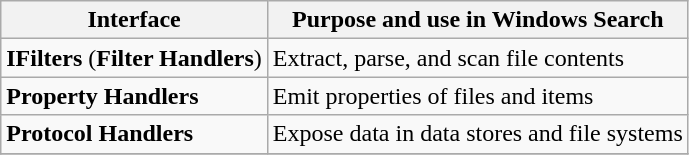<table border="1" class="wikitable floatright" style="font-size:100%">
<tr>
<th>Interface</th>
<th>Purpose and use in Windows Search</th>
</tr>
<tr>
<td><strong>IFilters</strong> (<strong>Filter Handlers</strong>)</td>
<td>Extract, parse, and scan file contents</td>
</tr>
<tr>
<td><strong>Property Handlers</strong></td>
<td>Emit properties of files and items</td>
</tr>
<tr>
<td><strong>Protocol Handlers</strong></td>
<td>Expose data in data stores and file systems</td>
</tr>
<tr>
</tr>
</table>
